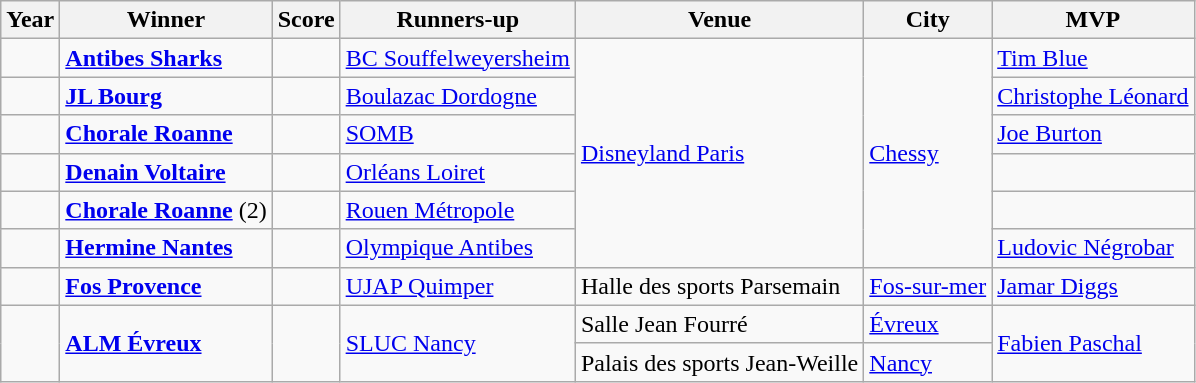<table class="wikitable">
<tr>
<th>Year</th>
<th>Winner</th>
<th>Score</th>
<th>Runners-up</th>
<th>Venue</th>
<th>City</th>
<th>MVP</th>
</tr>
<tr>
<td></td>
<td><strong><a href='#'>Antibes Sharks</a></strong></td>
<td></td>
<td><a href='#'>BC Souffelweyersheim</a></td>
<td rowspan="6"><a href='#'>Disneyland Paris</a></td>
<td rowspan="6"><a href='#'>Chessy</a></td>
<td> <a href='#'>Tim Blue</a></td>
</tr>
<tr>
<td></td>
<td><a href='#'><strong>JL Bourg</strong></a></td>
<td></td>
<td><a href='#'>Boulazac Dordogne</a></td>
<td> <a href='#'>Christophe Léonard</a></td>
</tr>
<tr>
<td></td>
<td><a href='#'><strong>Chorale Roanne</strong></a></td>
<td></td>
<td><a href='#'>SOMB</a></td>
<td> <a href='#'>Joe Burton</a></td>
</tr>
<tr>
<td></td>
<td><a href='#'><strong>Denain Voltaire</strong></a></td>
<td></td>
<td><a href='#'>Orléans Loiret</a></td>
<td> </td>
</tr>
<tr>
<td></td>
<td><a href='#'><strong>Chorale Roanne</strong></a> (2)</td>
<td></td>
<td><a href='#'>Rouen Métropole</a></td>
<td> </td>
</tr>
<tr>
<td></td>
<td><a href='#'><strong>Hermine Nantes</strong></a></td>
<td></td>
<td><a href='#'>Olympique Antibes</a></td>
<td> <a href='#'>Ludovic Négrobar</a></td>
</tr>
<tr>
<td></td>
<td><a href='#'><strong>Fos Provence</strong></a></td>
<td></td>
<td><a href='#'>UJAP Quimper</a></td>
<td>Halle des sports Parsemain</td>
<td><a href='#'>Fos-sur-mer</a></td>
<td> <a href='#'>Jamar Diggs</a></td>
</tr>
<tr>
<td rowspan="2"></td>
<td rowspan="2"><a href='#'><strong>ALM Évreux</strong></a></td>
<td rowspan="2"></td>
<td rowspan="2"><a href='#'>SLUC Nancy</a></td>
<td>Salle Jean Fourré</td>
<td><a href='#'>Évreux</a></td>
<td rowspan="2"> <a href='#'>Fabien Paschal</a></td>
</tr>
<tr>
<td>Palais des sports Jean-Weille</td>
<td><a href='#'>Nancy</a></td>
</tr>
</table>
